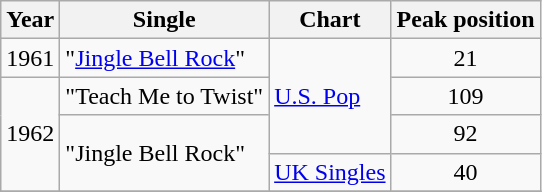<table class="wikitable">
<tr>
<th>Year</th>
<th>Single</th>
<th>Chart</th>
<th>Peak position</th>
</tr>
<tr>
<td>1961</td>
<td rowspan="1">"<a href='#'>Jingle Bell Rock</a>"</td>
<td rowspan="3"><a href='#'>U.S. Pop</a></td>
<td align="center">21</td>
</tr>
<tr>
<td rowspan="3">1962</td>
<td rowspan="1">"Teach Me to Twist"</td>
<td align="center">109</td>
</tr>
<tr>
<td rowspan="2">"Jingle Bell Rock"</td>
<td align="center">92</td>
</tr>
<tr>
<td rowspan="1"><a href='#'>UK Singles</a></td>
<td align="center">40</td>
</tr>
<tr>
</tr>
</table>
